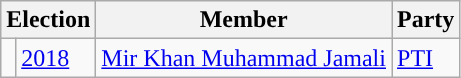<table class="wikitable">
<tr>
<th colspan="2">Election</th>
<th>Member</th>
<th>Party</th>
</tr>
<tr>
<td style="background-color: "></td>
<td><a href='#'>2018</a></td>
<td><a href='#'>Mir Khan Muhammad Jamali</a></td>
<td><a href='#'>PTI</a></td>
</tr>
</table>
